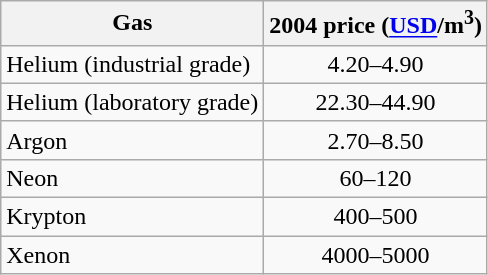<table class="wikitable" style="text-align: center;">
<tr>
<th>Gas</th>
<th>2004 price (<a href='#'>USD</a>/m<sup>3</sup>)</th>
</tr>
<tr>
<td align=left>Helium (industrial grade)</td>
<td>4.20–4.90</td>
</tr>
<tr>
<td align=left>Helium (laboratory grade)</td>
<td>22.30–44.90</td>
</tr>
<tr>
<td align=left>Argon</td>
<td>2.70–8.50</td>
</tr>
<tr>
<td align=left>Neon</td>
<td>60–120</td>
</tr>
<tr>
<td align=left>Krypton</td>
<td>400–500</td>
</tr>
<tr>
<td align=left>Xenon</td>
<td>4000–5000</td>
</tr>
</table>
